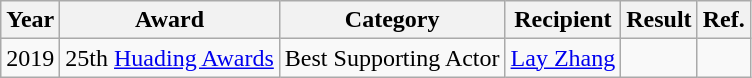<table class="wikitable">
<tr>
<th>Year</th>
<th>Award</th>
<th>Category</th>
<th>Recipient</th>
<th>Result</th>
<th>Ref.</th>
</tr>
<tr>
<td rowspan=2>2019</td>
<td>25th <a href='#'>Huading Awards</a></td>
<td>Best Supporting Actor</td>
<td><a href='#'>Lay Zhang</a></td>
<td></td>
<td></td>
</tr>
</table>
